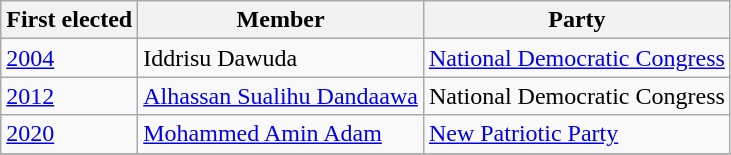<table class="wikitable">
<tr>
<th>First elected</th>
<th>Member</th>
<th>Party</th>
</tr>
<tr>
<td><a href='#'>2004</a></td>
<td>Iddrisu Dawuda</td>
<td><a href='#'>National Democratic Congress</a></td>
</tr>
<tr>
<td><a href='#'>2012</a></td>
<td><a href='#'>Alhassan Sualihu Dandaawa</a></td>
<td>National Democratic Congress</td>
</tr>
<tr>
<td><a href='#'>2020</a></td>
<td><a href='#'>Mohammed Amin Adam</a></td>
<td><a href='#'>New Patriotic Party</a></td>
</tr>
<tr>
</tr>
</table>
